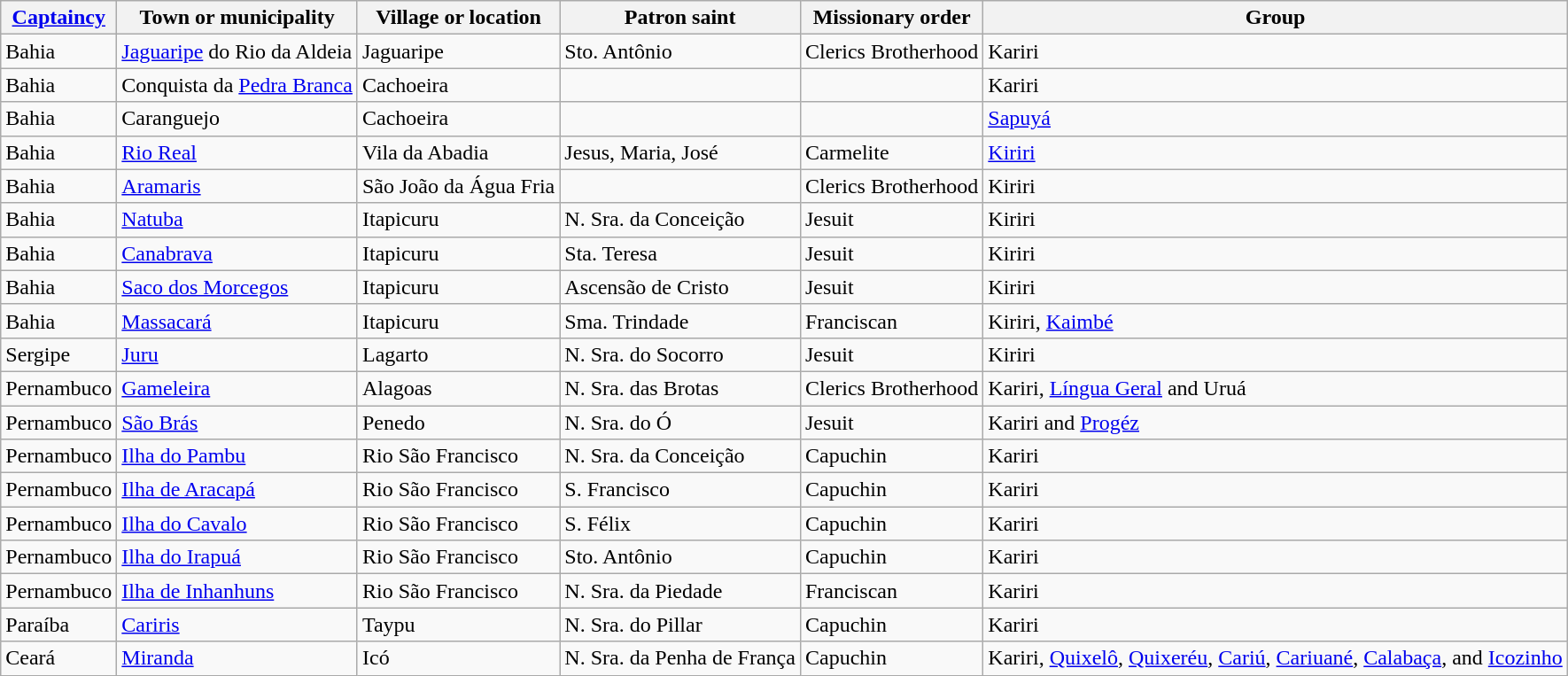<table class="wikitable sortable">
<tr>
<th><a href='#'>Captaincy</a></th>
<th>Town or municipality</th>
<th>Village or location</th>
<th>Patron saint</th>
<th>Missionary order</th>
<th>Group</th>
</tr>
<tr>
<td>Bahia</td>
<td><a href='#'>Jaguaripe</a> do Rio da Aldeia</td>
<td>Jaguaripe</td>
<td>Sto. Antônio</td>
<td>Clerics Brotherhood</td>
<td>Kariri</td>
</tr>
<tr>
<td>Bahia</td>
<td>Conquista da <a href='#'>Pedra Branca</a></td>
<td>Cachoeira</td>
<td> </td>
<td> </td>
<td>Kariri</td>
</tr>
<tr>
<td>Bahia</td>
<td>Caranguejo</td>
<td>Cachoeira</td>
<td> </td>
<td> </td>
<td><a href='#'>Sapuyá</a></td>
</tr>
<tr>
<td>Bahia</td>
<td><a href='#'>Rio Real</a></td>
<td>Vila da Abadia</td>
<td>Jesus, Maria, José</td>
<td>Carmelite</td>
<td><a href='#'>Kiriri</a></td>
</tr>
<tr>
<td>Bahia</td>
<td><a href='#'>Aramaris</a></td>
<td>São João da Água Fria</td>
<td> </td>
<td>Clerics Brotherhood</td>
<td>Kiriri</td>
</tr>
<tr>
<td>Bahia</td>
<td><a href='#'>Natuba</a></td>
<td>Itapicuru</td>
<td>N. Sra. da Conceição</td>
<td>Jesuit</td>
<td>Kiriri</td>
</tr>
<tr>
<td>Bahia</td>
<td><a href='#'>Canabrava</a></td>
<td>Itapicuru</td>
<td>Sta. Teresa</td>
<td>Jesuit</td>
<td>Kiriri</td>
</tr>
<tr>
<td>Bahia</td>
<td><a href='#'>Saco dos Morcegos</a></td>
<td>Itapicuru</td>
<td>Ascensão de Cristo</td>
<td>Jesuit</td>
<td>Kiriri</td>
</tr>
<tr>
<td>Bahia</td>
<td><a href='#'>Massacará</a></td>
<td>Itapicuru</td>
<td>Sma. Trindade</td>
<td>Franciscan</td>
<td>Kiriri, <a href='#'>Kaimbé</a></td>
</tr>
<tr>
<td>Sergipe</td>
<td><a href='#'>Juru</a></td>
<td>Lagarto</td>
<td>N. Sra. do Socorro</td>
<td>Jesuit</td>
<td>Kiriri</td>
</tr>
<tr>
<td>Pernambuco</td>
<td><a href='#'>Gameleira</a></td>
<td>Alagoas</td>
<td>N. Sra. das Brotas</td>
<td>Clerics Brotherhood</td>
<td>Kariri, <a href='#'>Língua Geral</a> and Uruá</td>
</tr>
<tr>
<td>Pernambuco</td>
<td><a href='#'>São Brás</a></td>
<td>Penedo</td>
<td>N. Sra. do Ó</td>
<td>Jesuit</td>
<td>Kariri and <a href='#'>Progéz</a></td>
</tr>
<tr>
<td>Pernambuco</td>
<td><a href='#'>Ilha do Pambu</a></td>
<td>Rio São Francisco</td>
<td>N. Sra. da Conceição</td>
<td>Capuchin</td>
<td>Kariri</td>
</tr>
<tr>
<td>Pernambuco</td>
<td><a href='#'>Ilha de Aracapá</a></td>
<td>Rio São Francisco</td>
<td>S. Francisco</td>
<td>Capuchin</td>
<td>Kariri</td>
</tr>
<tr>
<td>Pernambuco</td>
<td><a href='#'>Ilha do Cavalo</a></td>
<td>Rio São Francisco</td>
<td>S. Félix</td>
<td>Capuchin</td>
<td>Kariri</td>
</tr>
<tr>
<td>Pernambuco</td>
<td><a href='#'>Ilha do Irapuá</a></td>
<td>Rio São Francisco</td>
<td>Sto. Antônio</td>
<td>Capuchin</td>
<td>Kariri</td>
</tr>
<tr>
<td>Pernambuco</td>
<td><a href='#'>Ilha de Inhanhuns</a></td>
<td>Rio São Francisco</td>
<td>N. Sra. da Piedade</td>
<td>Franciscan</td>
<td>Kariri</td>
</tr>
<tr>
<td>Paraíba</td>
<td><a href='#'>Cariris</a></td>
<td>Taypu</td>
<td>N. Sra. do Pillar</td>
<td>Capuchin</td>
<td>Kariri</td>
</tr>
<tr>
<td>Ceará</td>
<td><a href='#'>Miranda</a></td>
<td>Icó</td>
<td>N. Sra. da Penha de França</td>
<td>Capuchin</td>
<td>Kariri, <a href='#'>Quixelô</a>, <a href='#'>Quixeréu</a>, <a href='#'>Cariú</a>, <a href='#'>Cariuané</a>, <a href='#'>Calabaça</a>, and <a href='#'>Icozinho</a></td>
</tr>
</table>
